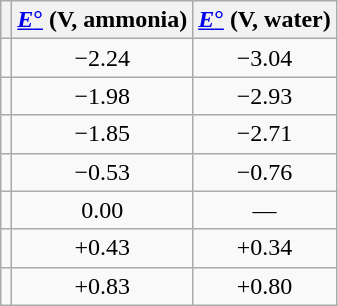<table class="wikitable" style="text-align:center">
<tr>
<th></th>
<th><a href='#'><em>E</em>°</a> (V, ammonia)</th>
<th><a href='#'><em>E</em>°</a> (V, water)</th>
</tr>
<tr>
<td></td>
<td>−2.24</td>
<td>−3.04</td>
</tr>
<tr>
<td></td>
<td>−1.98</td>
<td>−2.93</td>
</tr>
<tr>
<td></td>
<td>−1.85</td>
<td>−2.71</td>
</tr>
<tr>
<td></td>
<td>−0.53</td>
<td>−0.76</td>
</tr>
<tr>
<td></td>
<td>0.00</td>
<td>—</td>
</tr>
<tr>
<td></td>
<td>+0.43</td>
<td>+0.34</td>
</tr>
<tr>
<td></td>
<td>+0.83</td>
<td>+0.80</td>
</tr>
</table>
